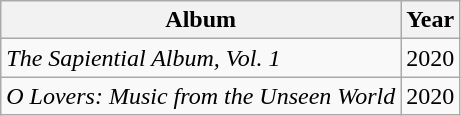<table class="wikitable sortable">
<tr>
<th>Album</th>
<th>Year</th>
</tr>
<tr>
<td><em>The Sapiential Album, Vol. 1</em></td>
<td>2020</td>
</tr>
<tr>
<td><em>O Lovers: Music from the Unseen World</em></td>
<td>2020</td>
</tr>
</table>
